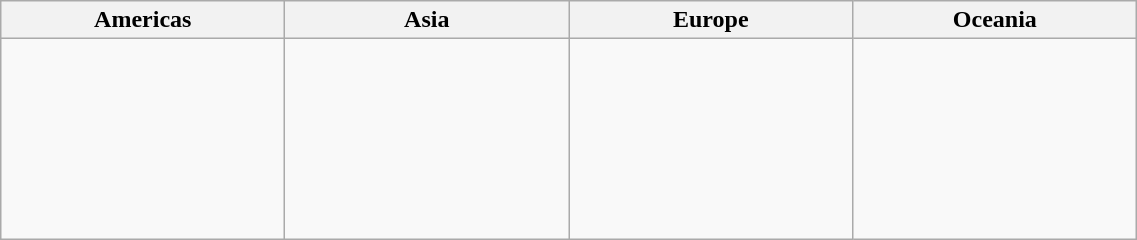<table class="wikitable" width="60%">
<tr>
<th width="16%">Americas</th>
<th width="16%">Asia</th>
<th width="16%">Europe</th>
<th width="16%">Oceania</th>
</tr>
<tr>
<td><br><br><br></td>
<td><br><br></td>
<td><br><br><br><br><br><br><br></td>
<td></td>
</tr>
</table>
